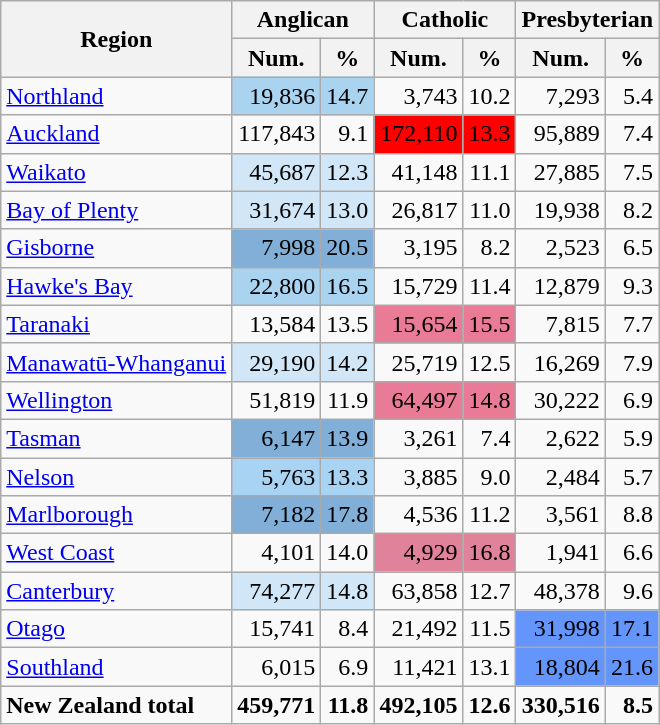<table class="wikitable sortable" style="text-align:right;">
<tr>
<th rowspan=2>Region</th>
<th colspan=2>Anglican </th>
<th colspan=2>Catholic </th>
<th colspan=2>Presbyterian </th>
</tr>
<tr>
<th>Num.</th>
<th>%</th>
<th>Num.</th>
<th>%</th>
<th>Num.</th>
<th>%</th>
</tr>
<tr>
<td style="text-align:left;"><a href='#'>Northland</a></td>
<td style="background-color:#aad3f0;">19,836</td>
<td style="background-color:#aad3f0">14.7</td>
<td>3,743</td>
<td>10.2</td>
<td>7,293</td>
<td>5.4</td>
</tr>
<tr>
<td style="text-align:left;"><a href='#'>Auckland</a></td>
<td>117,843</td>
<td>9.1</td>
<td style="background-color:#FF0000;">172,110</td>
<td style="background-color:#FF0000;">13.3</td>
<td>95,889</td>
<td>7.4</td>
</tr>
<tr>
<td style="text-align:left;"><a href='#'>Waikato</a></td>
<td style="background-color:#d1e7f7;">45,687</td>
<td style="background-color:#d1e7f7;">12.3</td>
<td>41,148</td>
<td>11.1</td>
<td>27,885</td>
<td>7.5</td>
</tr>
<tr>
<td style="text-align:left;"><a href='#'>Bay of Plenty</a></td>
<td style="background-color:#d1e7f7;">31,674</td>
<td style="background-color:#d1e7f7;">13.0</td>
<td>26,817</td>
<td>11.0</td>
<td>19,938</td>
<td>8.2</td>
</tr>
<tr>
<td style="text-align:left;"><a href='#'>Gisborne</a></td>
<td style="background-color:#81afd7;">7,998</td>
<td style="background-color:#81afd7;">20.5</td>
<td>3,195</td>
<td>8.2</td>
<td>2,523</td>
<td>6.5</td>
</tr>
<tr>
<td style="text-align:left;"><a href='#'>Hawke's Bay</a></td>
<td style="background-color:#aad3f0;">22,800</td>
<td style="background-color:#aad3f0;">16.5</td>
<td>15,729</td>
<td>11.4</td>
<td>12,879</td>
<td>9.3</td>
</tr>
<tr>
<td style="text-align:left;"><a href='#'>Taranaki</a></td>
<td>13,584</td>
<td>13.5</td>
<td style="background-color:#e97b96;">15,654</td>
<td style="background-color:#e97b96;">15.5</td>
<td>7,815</td>
<td>7.7</td>
</tr>
<tr>
<td style="text-align:left;"><a href='#'>Manawatū-Whanganui</a></td>
<td style="background-color:#d1e7f7;">29,190</td>
<td style="background-color:#d1e7f7;">14.2</td>
<td>25,719</td>
<td>12.5</td>
<td>16,269</td>
<td>7.9</td>
</tr>
<tr>
<td style="text-align:left;"><a href='#'>Wellington</a></td>
<td>51,819</td>
<td>11.9</td>
<td style="background-color:#e97b96;">64,497</td>
<td style="background-color:#e97b96;">14.8</td>
<td>30,222</td>
<td>6.9</td>
</tr>
<tr>
<td style="text-align:left;"><a href='#'>Tasman</a></td>
<td style="background-color:#81afd7;">6,147</td>
<td style="background-color:#81afd7;">13.9</td>
<td>3,261</td>
<td>7.4</td>
<td>2,622</td>
<td>5.9</td>
</tr>
<tr>
<td style="text-align:left;"><a href='#'>Nelson</a></td>
<td style="background-color:#a8d3f2;">5,763</td>
<td style="background-color:#a8d3f2;">13.3</td>
<td>3,885</td>
<td>9.0</td>
<td>2,484</td>
<td>5.7</td>
</tr>
<tr>
<td style="text-align:left;"><a href='#'>Marlborough</a></td>
<td style="background-color:#81afd7;">7,182</td>
<td style="background-color:#81afd7;">17.8</td>
<td>4,536</td>
<td>11.2</td>
<td>3,561</td>
<td>8.8</td>
</tr>
<tr>
<td style="text-align:left;"><a href='#'>West Coast</a></td>
<td>4,101</td>
<td>14.0</td>
<td style="background-color:#e08299;">4,929</td>
<td style="background-color:#e08299;">16.8</td>
<td>1,941</td>
<td>6.6</td>
</tr>
<tr>
<td style="text-align:left;"><a href='#'>Canterbury</a></td>
<td style="background-color:#d1e7f7;">74,277</td>
<td style="background-color:#d1e7f7;">14.8</td>
<td>63,858</td>
<td>12.7</td>
<td>48,378</td>
<td>9.6</td>
</tr>
<tr>
<td style="text-align:left;"><a href='#'>Otago</a></td>
<td>15,741</td>
<td>8.4</td>
<td>21,492</td>
<td>11.5</td>
<td style="background-color:#6495fb;">31,998</td>
<td style="background-color:#6495fb;">17.1</td>
</tr>
<tr>
<td style="text-align:left;"><a href='#'>Southland</a></td>
<td>6,015</td>
<td>6.9</td>
<td>11,421</td>
<td>13.1</td>
<td style="background-color:#6495fb;">18,804</td>
<td style="background-color:#6495fb;">21.6</td>
</tr>
<tr>
<td style="text-align:left;"><strong>New Zealand total</strong></td>
<td><strong>459,771</strong></td>
<td><strong>11.8</strong></td>
<td><strong>492,105</strong></td>
<td><strong>12.6</strong></td>
<td><strong>330,516</strong></td>
<td><strong>8.5</strong></td>
</tr>
</table>
